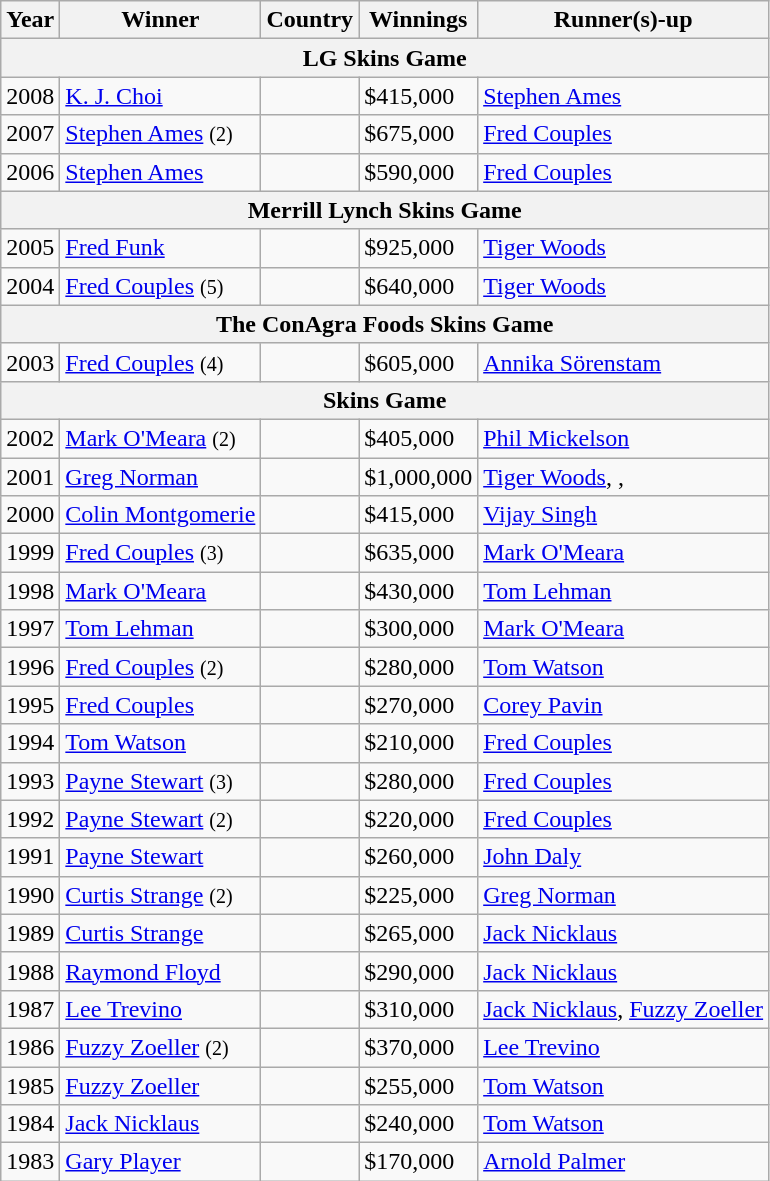<table class="wikitable">
<tr>
<th>Year</th>
<th>Winner</th>
<th>Country</th>
<th>Winnings</th>
<th>Runner(s)-up</th>
</tr>
<tr>
<th colspan=5>LG Skins Game</th>
</tr>
<tr>
<td>2008</td>
<td><a href='#'>K. J. Choi</a></td>
<td></td>
<td>$415,000</td>
<td> <a href='#'>Stephen Ames</a></td>
</tr>
<tr>
<td>2007</td>
<td><a href='#'>Stephen Ames</a> <small>(2)</small></td>
<td></td>
<td>$675,000</td>
<td> <a href='#'>Fred Couples</a></td>
</tr>
<tr>
<td>2006</td>
<td><a href='#'>Stephen Ames</a></td>
<td></td>
<td>$590,000</td>
<td> <a href='#'>Fred Couples</a></td>
</tr>
<tr>
<th colspan=5>Merrill Lynch Skins Game</th>
</tr>
<tr>
<td>2005</td>
<td><a href='#'>Fred Funk</a></td>
<td></td>
<td>$925,000</td>
<td> <a href='#'>Tiger Woods</a></td>
</tr>
<tr>
<td>2004</td>
<td><a href='#'>Fred Couples</a> <small>(5)</small></td>
<td></td>
<td>$640,000</td>
<td> <a href='#'>Tiger Woods</a></td>
</tr>
<tr>
<th colspan=5>The ConAgra Foods Skins Game</th>
</tr>
<tr>
<td>2003</td>
<td><a href='#'>Fred Couples</a> <small>(4)</small></td>
<td></td>
<td>$605,000</td>
<td> <a href='#'>Annika Sörenstam</a></td>
</tr>
<tr>
<th colspan=5>Skins Game</th>
</tr>
<tr>
<td>2002</td>
<td><a href='#'>Mark O'Meara</a> <small>(2)</small></td>
<td></td>
<td>$405,000</td>
<td> <a href='#'>Phil Mickelson</a></td>
</tr>
<tr>
<td>2001</td>
<td><a href='#'>Greg Norman</a></td>
<td></td>
<td>$1,000,000</td>
<td> <a href='#'>Tiger Woods</a>,  ,  </td>
</tr>
<tr>
<td>2000</td>
<td><a href='#'>Colin Montgomerie</a></td>
<td></td>
<td>$415,000</td>
<td> <a href='#'>Vijay Singh</a></td>
</tr>
<tr>
<td>1999</td>
<td><a href='#'>Fred Couples</a> <small>(3)</small></td>
<td></td>
<td>$635,000</td>
<td> <a href='#'>Mark O'Meara</a></td>
</tr>
<tr>
<td>1998</td>
<td><a href='#'>Mark O'Meara</a></td>
<td></td>
<td>$430,000</td>
<td> <a href='#'>Tom Lehman</a></td>
</tr>
<tr>
<td>1997</td>
<td><a href='#'>Tom Lehman</a></td>
<td></td>
<td>$300,000</td>
<td> <a href='#'>Mark O'Meara</a></td>
</tr>
<tr>
<td>1996</td>
<td><a href='#'>Fred Couples</a> <small>(2)</small></td>
<td></td>
<td>$280,000</td>
<td> <a href='#'>Tom Watson</a></td>
</tr>
<tr>
<td>1995</td>
<td><a href='#'>Fred Couples</a></td>
<td></td>
<td>$270,000</td>
<td> <a href='#'>Corey Pavin</a></td>
</tr>
<tr>
<td>1994</td>
<td><a href='#'>Tom Watson</a></td>
<td></td>
<td>$210,000</td>
<td> <a href='#'>Fred Couples</a></td>
</tr>
<tr>
<td>1993</td>
<td><a href='#'>Payne Stewart</a> <small>(3)</small></td>
<td></td>
<td>$280,000</td>
<td> <a href='#'>Fred Couples</a></td>
</tr>
<tr>
<td>1992</td>
<td><a href='#'>Payne Stewart</a> <small>(2)</small></td>
<td></td>
<td>$220,000</td>
<td> <a href='#'>Fred Couples</a></td>
</tr>
<tr>
<td>1991</td>
<td><a href='#'>Payne Stewart</a></td>
<td></td>
<td>$260,000</td>
<td> <a href='#'>John Daly</a></td>
</tr>
<tr>
<td>1990</td>
<td><a href='#'>Curtis Strange</a> <small>(2)</small></td>
<td></td>
<td>$225,000</td>
<td> <a href='#'>Greg Norman</a></td>
</tr>
<tr>
<td>1989</td>
<td><a href='#'>Curtis Strange</a></td>
<td></td>
<td>$265,000</td>
<td> <a href='#'>Jack Nicklaus</a></td>
</tr>
<tr>
<td>1988</td>
<td><a href='#'>Raymond Floyd</a></td>
<td></td>
<td>$290,000</td>
<td> <a href='#'>Jack Nicklaus</a></td>
</tr>
<tr>
<td>1987</td>
<td><a href='#'>Lee Trevino</a></td>
<td></td>
<td>$310,000</td>
<td> <a href='#'>Jack Nicklaus</a>,  <a href='#'>Fuzzy Zoeller</a></td>
</tr>
<tr>
<td>1986</td>
<td><a href='#'>Fuzzy Zoeller</a> <small>(2)</small></td>
<td></td>
<td>$370,000</td>
<td> <a href='#'>Lee Trevino</a></td>
</tr>
<tr>
<td>1985</td>
<td><a href='#'>Fuzzy Zoeller</a></td>
<td></td>
<td>$255,000</td>
<td> <a href='#'>Tom Watson</a></td>
</tr>
<tr>
<td>1984</td>
<td><a href='#'>Jack Nicklaus</a></td>
<td></td>
<td>$240,000</td>
<td> <a href='#'>Tom Watson</a></td>
</tr>
<tr>
<td>1983</td>
<td><a href='#'>Gary Player</a></td>
<td></td>
<td>$170,000</td>
<td> <a href='#'>Arnold Palmer</a></td>
</tr>
</table>
